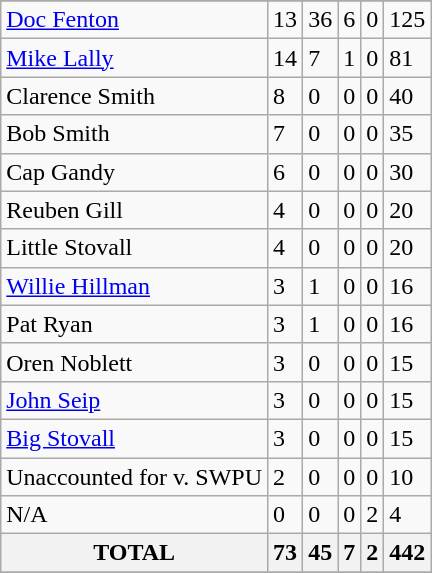<table class="wikitable">
<tr>
</tr>
<tr>
<td><a href='#'>Doc Fenton</a></td>
<td>13</td>
<td>36</td>
<td>6</td>
<td>0</td>
<td>125</td>
</tr>
<tr>
<td><a href='#'>Mike Lally</a></td>
<td>14</td>
<td>7</td>
<td>1</td>
<td>0</td>
<td>81</td>
</tr>
<tr>
<td>Clarence Smith</td>
<td>8</td>
<td>0</td>
<td>0</td>
<td>0</td>
<td>40</td>
</tr>
<tr>
<td>Bob Smith</td>
<td>7</td>
<td>0</td>
<td>0</td>
<td>0</td>
<td>35</td>
</tr>
<tr>
<td>Cap Gandy</td>
<td>6</td>
<td>0</td>
<td>0</td>
<td>0</td>
<td>30</td>
</tr>
<tr>
<td>Reuben Gill</td>
<td>4</td>
<td>0</td>
<td>0</td>
<td>0</td>
<td>20</td>
</tr>
<tr>
<td>Little Stovall</td>
<td>4</td>
<td>0</td>
<td>0</td>
<td>0</td>
<td>20</td>
</tr>
<tr>
<td><a href='#'>Willie Hillman</a></td>
<td>3</td>
<td>1</td>
<td>0</td>
<td>0</td>
<td>16</td>
</tr>
<tr>
<td>Pat Ryan</td>
<td>3</td>
<td>1</td>
<td>0</td>
<td>0</td>
<td>16</td>
</tr>
<tr>
<td>Oren Noblett</td>
<td>3</td>
<td>0</td>
<td>0</td>
<td>0</td>
<td>15</td>
</tr>
<tr>
<td><a href='#'>John Seip</a></td>
<td>3</td>
<td>0</td>
<td>0</td>
<td>0</td>
<td>15</td>
</tr>
<tr>
<td><a href='#'>Big Stovall</a></td>
<td>3</td>
<td>0</td>
<td>0</td>
<td>0</td>
<td>15</td>
</tr>
<tr>
<td>Unaccounted for v. SWPU</td>
<td>2</td>
<td>0</td>
<td>0</td>
<td>0</td>
<td>10</td>
</tr>
<tr>
<td>N/A</td>
<td>0</td>
<td>0</td>
<td>0</td>
<td>2</td>
<td>4</td>
</tr>
<tr>
<th>TOTAL</th>
<th>73</th>
<th>45</th>
<th>7</th>
<th>2</th>
<th>442</th>
</tr>
<tr>
</tr>
</table>
